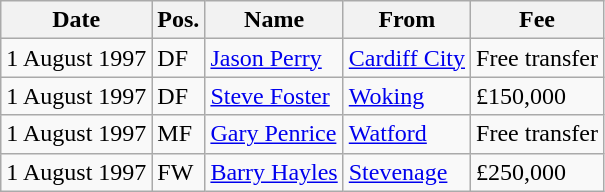<table class="wikitable">
<tr>
<th>Date</th>
<th>Pos.</th>
<th>Name</th>
<th>From</th>
<th>Fee</th>
</tr>
<tr>
<td>1 August 1997</td>
<td>DF</td>
<td> <a href='#'>Jason Perry</a></td>
<td> <a href='#'>Cardiff City</a></td>
<td>Free transfer</td>
</tr>
<tr>
<td>1 August 1997</td>
<td>DF</td>
<td> <a href='#'>Steve Foster</a></td>
<td> <a href='#'>Woking</a></td>
<td>£150,000</td>
</tr>
<tr>
<td>1 August 1997</td>
<td>MF</td>
<td> <a href='#'>Gary Penrice</a></td>
<td> <a href='#'>Watford</a></td>
<td>Free transfer</td>
</tr>
<tr>
<td>1 August 1997</td>
<td>FW</td>
<td> <a href='#'>Barry Hayles</a></td>
<td> <a href='#'>Stevenage</a></td>
<td>£250,000</td>
</tr>
</table>
